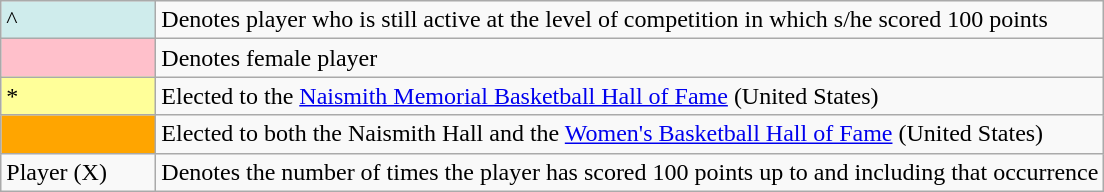<table class="wikitable">
<tr>
<td style="background-color:#CFECEC; width:6em">^</td>
<td>Denotes player who is still active at the level of competition in which s/he scored 100 points</td>
</tr>
<tr>
<td style="background-color:#FFC0CB; width:6em"></td>
<td>Denotes female player</td>
</tr>
<tr>
<td style="background-color:#FFFF99; width:6em">*</td>
<td>Elected to the <a href='#'>Naismith Memorial Basketball Hall of Fame</a> (United States)</td>
</tr>
<tr>
<td style="background-color:#FFA500; width:6em"></td>
<td>Elected to both the Naismith Hall and the <a href='#'>Women's Basketball Hall of Fame</a> (United States)</td>
</tr>
<tr>
<td>Player (X)</td>
<td>Denotes the number of times the player has scored 100 points up to and including that occurrence</td>
</tr>
</table>
